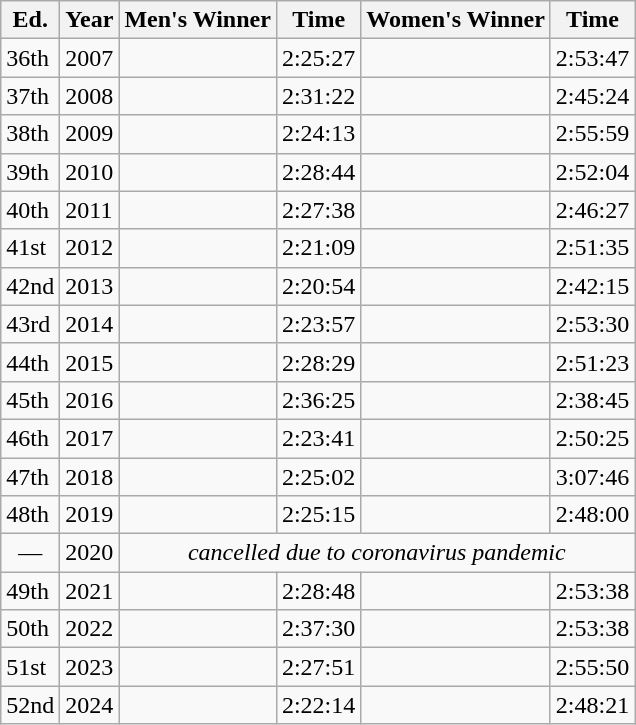<table class="wikitable sortable">
<tr>
<th>Ed.</th>
<th>Year</th>
<th>Men's Winner</th>
<th>Time</th>
<th>Women's Winner</th>
<th>Time</th>
</tr>
<tr>
<td>36th</td>
<td>2007</td>
<td></td>
<td>2:25:27</td>
<td></td>
<td>2:53:47</td>
</tr>
<tr>
<td>37th</td>
<td>2008</td>
<td></td>
<td>2:31:22</td>
<td></td>
<td>2:45:24</td>
</tr>
<tr>
<td>38th</td>
<td>2009</td>
<td></td>
<td>2:24:13</td>
<td></td>
<td>2:55:59</td>
</tr>
<tr>
<td>39th</td>
<td>2010</td>
<td></td>
<td>2:28:44</td>
<td></td>
<td>2:52:04</td>
</tr>
<tr>
<td>40th</td>
<td>2011</td>
<td></td>
<td>2:27:38</td>
<td></td>
<td>2:46:27</td>
</tr>
<tr>
<td>41st</td>
<td>2012</td>
<td></td>
<td>2:21:09</td>
<td></td>
<td>2:51:35</td>
</tr>
<tr>
<td>42nd</td>
<td>2013</td>
<td></td>
<td>2:20:54</td>
<td></td>
<td>2:42:15</td>
</tr>
<tr>
<td>43rd</td>
<td>2014</td>
<td></td>
<td>2:23:57</td>
<td></td>
<td>2:53:30</td>
</tr>
<tr>
<td>44th</td>
<td>2015</td>
<td></td>
<td>2:28:29</td>
<td></td>
<td>2:51:23</td>
</tr>
<tr>
<td>45th</td>
<td>2016</td>
<td></td>
<td>2:36:25</td>
<td></td>
<td>2:38:45</td>
</tr>
<tr>
<td>46th</td>
<td>2017</td>
<td></td>
<td>2:23:41</td>
<td></td>
<td>2:50:25</td>
</tr>
<tr>
<td>47th</td>
<td>2018</td>
<td></td>
<td>2:25:02</td>
<td></td>
<td>3:07:46</td>
</tr>
<tr>
<td>48th</td>
<td>2019</td>
<td></td>
<td>2:25:15</td>
<td></td>
<td>2:48:00</td>
</tr>
<tr>
<td align="center">—</td>
<td>2020</td>
<td colspan="4" align="center" data-sort-value=""><em>cancelled due to coronavirus pandemic</em></td>
</tr>
<tr>
<td>49th</td>
<td>2021</td>
<td></td>
<td>2:28:48</td>
<td></td>
<td>2:53:38</td>
</tr>
<tr>
<td>50th</td>
<td>2022</td>
<td></td>
<td>2:37:30</td>
<td></td>
<td>2:53:38</td>
</tr>
<tr>
<td>51st</td>
<td>2023</td>
<td></td>
<td>2:27:51</td>
<td></td>
<td>2:55:50</td>
</tr>
<tr>
<td>52nd</td>
<td>2024</td>
<td></td>
<td>2:22:14</td>
<td></td>
<td>2:48:21</td>
</tr>
</table>
